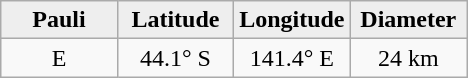<table class="wikitable">
<tr>
<th width="25%" style="background:#eeeeee;">Pauli</th>
<th width="25%" style="background:#eeeeee;">Latitude</th>
<th width="25%" style="background:#eeeeee;">Longitude</th>
<th width="25%" style="background:#eeeeee;">Diameter</th>
</tr>
<tr>
<td align="center">E</td>
<td align="center">44.1° S</td>
<td align="center">141.4° E</td>
<td align="center">24 km</td>
</tr>
</table>
